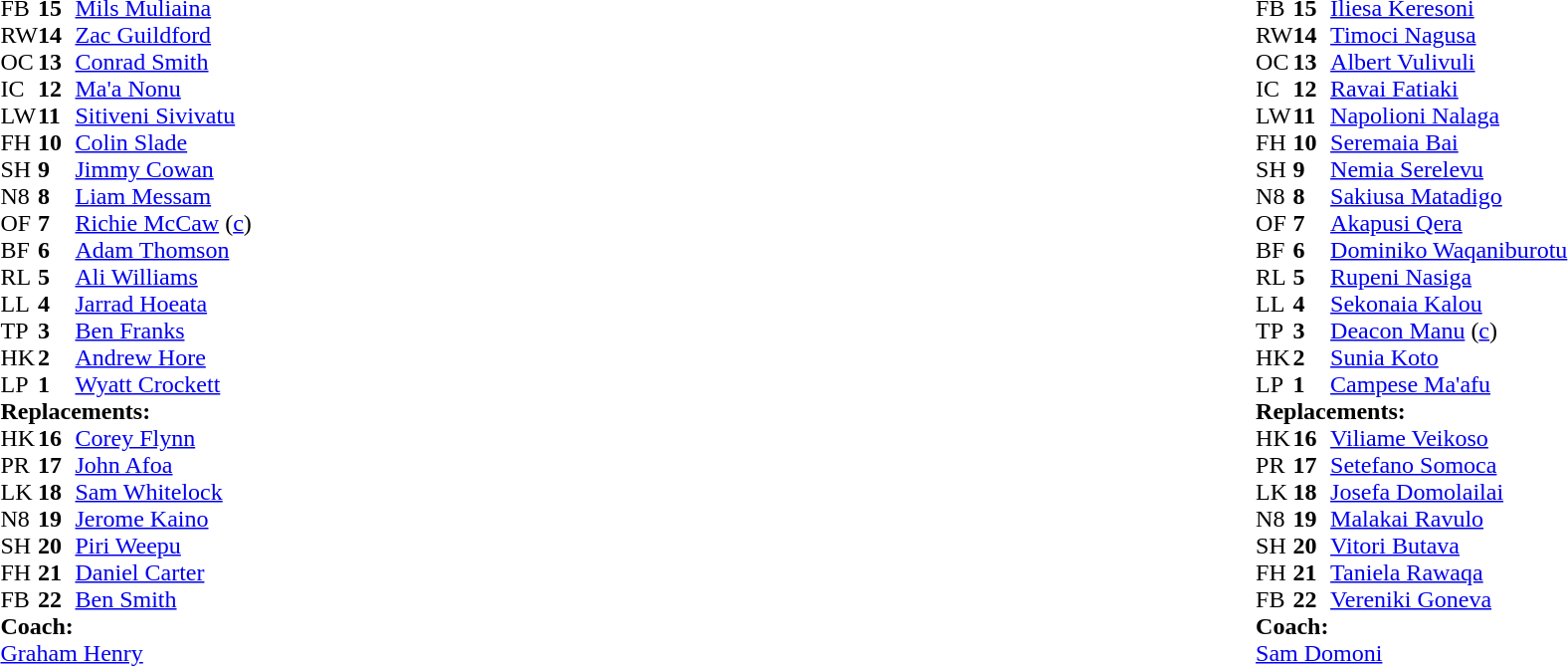<table style="width:100%">
<tr>
<td style="vertical-align:top;width:50%"><br><table cellspacing="0" cellpadding="0">
<tr>
<th width="25"></th>
<th width="25"></th>
</tr>
<tr>
<td>FB</td>
<td><strong>15</strong></td>
<td><a href='#'>Mils Muliaina</a></td>
</tr>
<tr>
<td>RW</td>
<td><strong>14</strong></td>
<td><a href='#'>Zac Guildford</a></td>
</tr>
<tr>
<td>OC</td>
<td><strong>13</strong></td>
<td><a href='#'>Conrad Smith</a></td>
</tr>
<tr>
<td>IC</td>
<td><strong>12</strong></td>
<td><a href='#'>Ma'a Nonu</a></td>
</tr>
<tr>
<td>LW</td>
<td><strong>11</strong></td>
<td><a href='#'>Sitiveni Sivivatu</a></td>
<td></td>
<td></td>
</tr>
<tr>
<td>FH</td>
<td><strong>10</strong></td>
<td><a href='#'>Colin Slade</a></td>
<td></td>
<td></td>
</tr>
<tr>
<td>SH</td>
<td><strong>9</strong></td>
<td><a href='#'>Jimmy Cowan</a></td>
<td></td>
<td></td>
</tr>
<tr>
<td>N8</td>
<td><strong>8</strong></td>
<td><a href='#'>Liam Messam</a></td>
<td></td>
<td></td>
</tr>
<tr>
<td>OF</td>
<td><strong>7</strong></td>
<td><a href='#'>Richie McCaw</a> (<a href='#'>c</a>)</td>
</tr>
<tr>
<td>BF</td>
<td><strong>6</strong></td>
<td><a href='#'>Adam Thomson</a></td>
</tr>
<tr>
<td>RL</td>
<td><strong>5</strong></td>
<td><a href='#'>Ali Williams</a></td>
</tr>
<tr>
<td>LL</td>
<td><strong>4</strong></td>
<td><a href='#'>Jarrad Hoeata</a></td>
<td></td>
<td></td>
</tr>
<tr>
<td>TP</td>
<td><strong>3</strong></td>
<td><a href='#'>Ben Franks</a></td>
</tr>
<tr>
<td>HK</td>
<td><strong>2</strong></td>
<td><a href='#'>Andrew Hore</a></td>
<td></td>
<td></td>
</tr>
<tr>
<td>LP</td>
<td><strong>1</strong></td>
<td><a href='#'>Wyatt Crockett</a></td>
<td></td>
<td></td>
</tr>
<tr>
<td colspan=3><strong>Replacements:</strong></td>
</tr>
<tr>
<td>HK</td>
<td><strong>16</strong></td>
<td><a href='#'>Corey Flynn</a></td>
<td></td>
<td></td>
</tr>
<tr>
<td>PR</td>
<td><strong>17</strong></td>
<td><a href='#'>John Afoa</a></td>
<td></td>
<td></td>
</tr>
<tr>
<td>LK</td>
<td><strong>18</strong></td>
<td><a href='#'>Sam Whitelock</a></td>
<td></td>
<td></td>
</tr>
<tr>
<td>N8</td>
<td><strong>19</strong></td>
<td><a href='#'>Jerome Kaino</a></td>
<td></td>
<td></td>
</tr>
<tr>
<td>SH</td>
<td><strong>20</strong></td>
<td><a href='#'>Piri Weepu</a></td>
<td></td>
<td></td>
</tr>
<tr>
<td>FH</td>
<td><strong>21</strong></td>
<td><a href='#'>Daniel Carter</a></td>
<td></td>
<td></td>
</tr>
<tr>
<td>FB</td>
<td><strong>22</strong></td>
<td><a href='#'>Ben Smith</a></td>
<td></td>
<td></td>
</tr>
<tr>
<td colspan=3><strong>Coach:</strong></td>
</tr>
<tr>
<td colspan="4"> <a href='#'>Graham Henry</a></td>
</tr>
</table>
</td>
<td style="vertical-align:top"></td>
<td style="vertical-align:top;width:50%"><br><table cellspacing="0" cellpadding="0" style="margin:auto">
<tr>
<th width="25"></th>
<th width="25"></th>
</tr>
<tr>
<td>FB</td>
<td><strong>15</strong></td>
<td><a href='#'>Iliesa Keresoni</a></td>
</tr>
<tr>
<td>RW</td>
<td><strong>14</strong></td>
<td><a href='#'>Timoci Nagusa</a></td>
<td></td>
<td></td>
</tr>
<tr>
<td>OC</td>
<td><strong>13</strong></td>
<td><a href='#'>Albert Vulivuli</a></td>
</tr>
<tr>
<td>IC</td>
<td><strong>12</strong></td>
<td><a href='#'>Ravai Fatiaki</a></td>
</tr>
<tr>
<td>LW</td>
<td><strong>11</strong></td>
<td><a href='#'>Napolioni Nalaga</a></td>
<td></td>
<td></td>
</tr>
<tr>
<td>FH</td>
<td><strong>10</strong></td>
<td><a href='#'>Seremaia Bai</a></td>
</tr>
<tr>
<td>SH</td>
<td><strong>9</strong></td>
<td><a href='#'>Nemia Serelevu</a></td>
<td></td>
<td></td>
</tr>
<tr>
<td>N8</td>
<td><strong>8</strong></td>
<td><a href='#'>Sakiusa Matadigo</a></td>
</tr>
<tr>
<td>OF</td>
<td><strong>7</strong></td>
<td><a href='#'>Akapusi Qera</a></td>
<td></td>
<td></td>
</tr>
<tr>
<td>BF</td>
<td><strong>6</strong></td>
<td><a href='#'>Dominiko Waqaniburotu</a></td>
</tr>
<tr>
<td>RL</td>
<td><strong>5</strong></td>
<td><a href='#'>Rupeni Nasiga</a></td>
<td></td>
<td></td>
</tr>
<tr>
<td>LL</td>
<td><strong>4</strong></td>
<td><a href='#'>Sekonaia Kalou</a></td>
</tr>
<tr>
<td>TP</td>
<td><strong>3</strong></td>
<td><a href='#'>Deacon Manu</a> (<a href='#'>c</a>)</td>
</tr>
<tr>
<td>HK</td>
<td><strong>2</strong></td>
<td><a href='#'>Sunia Koto</a></td>
<td></td>
<td></td>
</tr>
<tr>
<td>LP</td>
<td><strong>1</strong></td>
<td><a href='#'>Campese Ma'afu</a></td>
<td></td>
<td></td>
</tr>
<tr>
<td colspan=3><strong>Replacements:</strong></td>
</tr>
<tr>
<td>HK</td>
<td><strong>16</strong></td>
<td><a href='#'>Viliame Veikoso</a></td>
<td></td>
<td></td>
</tr>
<tr>
<td>PR</td>
<td><strong>17</strong></td>
<td><a href='#'>Setefano Somoca</a></td>
<td></td>
<td></td>
</tr>
<tr>
<td>LK</td>
<td><strong>18</strong></td>
<td><a href='#'>Josefa Domolailai</a></td>
<td></td>
<td></td>
</tr>
<tr>
<td>N8</td>
<td><strong>19</strong></td>
<td><a href='#'>Malakai Ravulo</a></td>
<td></td>
<td></td>
</tr>
<tr>
<td>SH</td>
<td><strong>20</strong></td>
<td><a href='#'>Vitori Butava</a></td>
<td></td>
<td></td>
</tr>
<tr>
<td>FH</td>
<td><strong>21</strong></td>
<td><a href='#'>Taniela Rawaqa</a></td>
<td></td>
<td></td>
</tr>
<tr>
<td>FB</td>
<td><strong>22</strong></td>
<td><a href='#'>Vereniki Goneva</a></td>
<td></td>
<td></td>
</tr>
<tr>
<td colspan=3><strong>Coach:</strong></td>
</tr>
<tr>
<td colspan="4"> <a href='#'>Sam Domoni</a></td>
</tr>
</table>
</td>
</tr>
</table>
